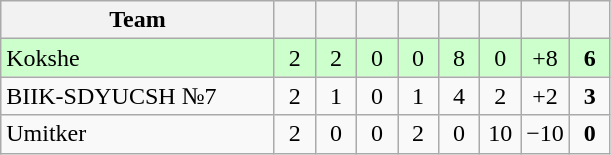<table class="wikitable" style="text-align:center;">
<tr>
<th width=175>Team</th>
<th width=20></th>
<th width=20></th>
<th width=20></th>
<th width=20></th>
<th width=20></th>
<th width=20></th>
<th width=20></th>
<th width=20></th>
</tr>
<tr bgcolor=ccffcc>
<td align="left">Kokshe</td>
<td>2</td>
<td>2</td>
<td>0</td>
<td>0</td>
<td>8</td>
<td>0</td>
<td>+8</td>
<td><strong>6</strong></td>
</tr>
<tr>
<td align="left">BIIK-SDYUCSH №7</td>
<td>2</td>
<td>1</td>
<td>0</td>
<td>1</td>
<td>4</td>
<td>2</td>
<td>+2</td>
<td><strong>3</strong></td>
</tr>
<tr>
<td align="left">Umitker</td>
<td>2</td>
<td>0</td>
<td>0</td>
<td>2</td>
<td>0</td>
<td>10</td>
<td>−10</td>
<td><strong>0</strong></td>
</tr>
</table>
